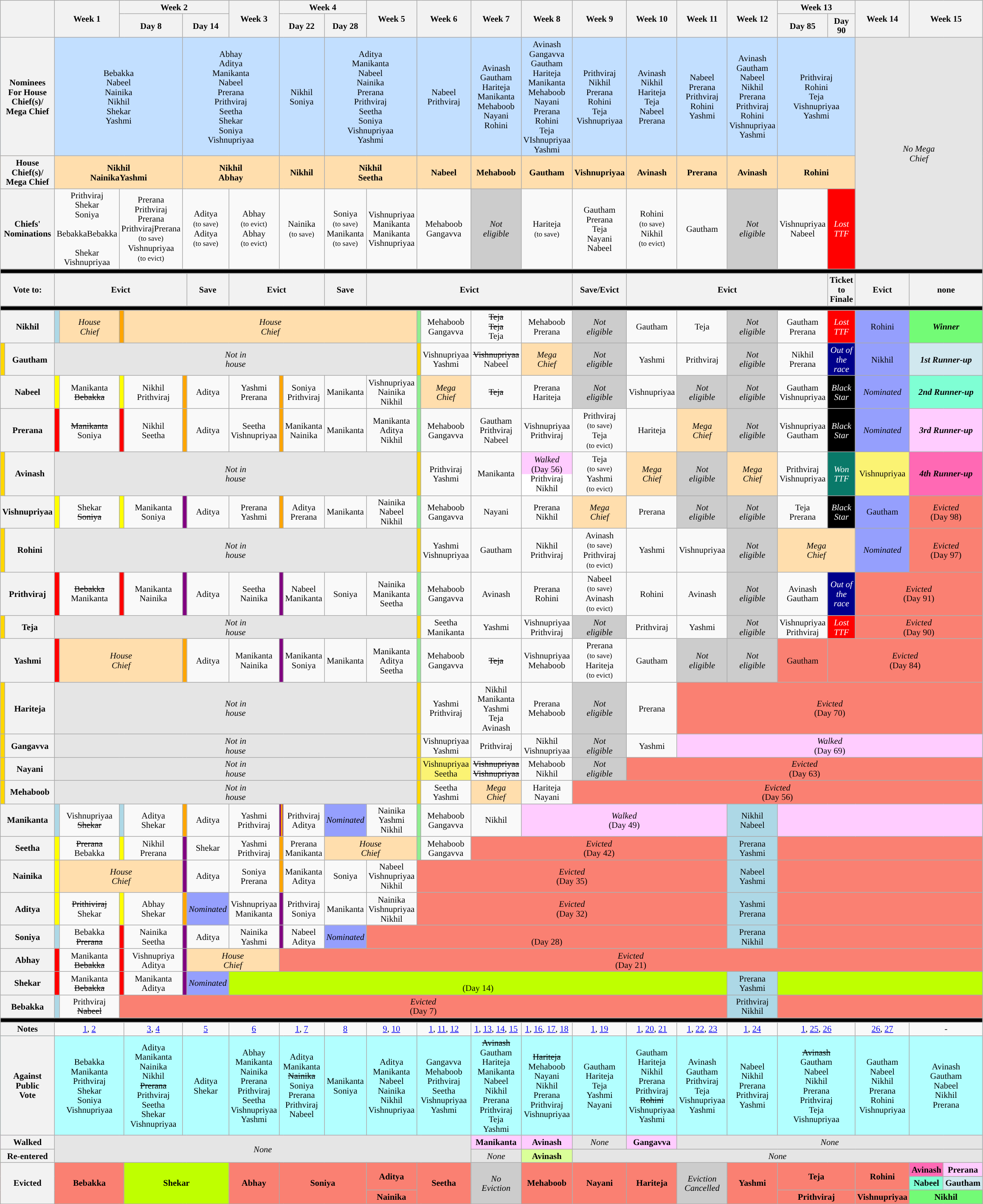<table class="wikitable" style="text-align:center; width:100%; font-size:85%; line-height:15px;">
<tr>
<th colspan="2" rowspan="2" style="width: 5%;"></th>
<th colspan="2" rowspan="2" style="width: 5%;">Week 1</th>
<th colspan="4" style="width: 5%;">Week 2</th>
<th rowspan="2" style="width: 5%;">Week 3</th>
<th colspan="3" style="width: 5%;">Week 4</th>
<th rowspan="2" style="width: 5%;">Week 5</th>
<th colspan="2" rowspan="2" style="width: 5%;">Week 6</th>
<th rowspan="2" style="width: 5%;">Week 7</th>
<th rowspan="2" style="width: 5%;">Week 8</th>
<th rowspan="2" style="width: 5%;">Week 9</th>
<th rowspan="2" style="width: 5%;">Week 10</th>
<th rowspan="2" style="width: 5%;">Week 11</th>
<th rowspan="2" style="width: 5%;">Week 12</th>
<th colspan="2" style="width: 5%;">Week 13</th>
<th rowspan="2" style="width: 5%;">Week 14</th>
<th colspan="2" rowspan="2"><strong>Week 15</strong></th>
</tr>
<tr>
<th colspan="2">Day 8</th>
<th colspan="2">Day 14</th>
<th colspan="2">Day 22</th>
<th>Day 28</th>
<th>Day 85</th>
<th>Day 90</th>
</tr>
<tr style="background:#C2DFFF;">
<th colspan="2">Nominees For House Chief(s)/ Mega Chief</th>
<td colspan="4">Bebakka<br>Nabeel<br>Nainika<br>Nikhil<br>Shekar<br>Yashmi</td>
<td colspan="3">Abhay<br>Aditya<br>Manikanta<br>Nabeel<br>Prerana<br>Prithviraj<br>Seetha<br>Shekar<br>Soniya<br>Vishnupriyaa</td>
<td colspan="2">Nikhil<br>Soniya</td>
<td colspan="2">Aditya<br>Manikanta<br>Nabeel<br>Nainika<br>Prerana<br>Prithviraj<br>Seetha<br>Soniya<br>Vishnupriyaa<br>Yashmi</td>
<td colspan="2">Nabeel<br>Prithviraj</td>
<td>Avinash<br>Gautham<br>Hariteja<br>Manikanta<br>Mehaboob<br>Nayani<br>Rohini</td>
<td>Avinash<br>Gangavva<br>Gautham<br>Hariteja<br>Manikanta<br>Mehaboob<br>Nayani<br>Prerana<br>Rohini<br>Teja<br>VIshnupriyaa<br>Yashmi</td>
<td>Prithviraj<br>Nikhil<br>Prerana<br>Rohini<br>Teja<br>Vishnupriyaa<br></td>
<td>Avinash<br>Nikhil<br>Hariteja<br>Teja<br>Nabeel<br>Prerana</td>
<td>Nabeel<br>Prerana<br>Prithviraj<br>Rohini<br>Yashmi</td>
<td>Avinash<br>Gautham<br>Nabeel<br>Nikhil<br>Prerana<br>Prithviraj<br>Rohini<br>Vishnupriyaa<br>Yashmi</td>
<td colspan="2">Prithviraj<br>Rohini<br>Teja<br>Vishnupriyaa<br>Yashmi</td>
<td colspan="3" rowspan="3" style="background:#E5E5E5"><em>No Mega<br>Chief</em></td>
</tr>
<tr style="background:navajowhite;">
<th colspan="2"><strong>House<br>Chief(s)/ Mega Chief</strong></th>
<td colspan="4"><strong>Nikhil</strong><br><strong>Nainika</strong><strong>Yashmi</strong></td>
<td colspan="3"><strong>Nikhil</strong><br><strong>Abhay</strong></td>
<td colspan="2"><strong>Nikhil</strong></td>
<td colspan="2"><strong>Nikhil</strong><br><strong>Seetha</strong></td>
<td colspan="2"><strong>Nabeel</strong></td>
<td><strong>Mehaboob</strong></td>
<td><strong>Gautham</strong></td>
<td><strong>Vishnupriyaa</strong></td>
<td><strong>Avinash</strong></td>
<td><strong>Prerana</strong></td>
<td><strong>Avinash</strong></td>
<td colspan="2"><strong>Rohini</strong></td>
</tr>
<tr>
<th colspan="2">Chiefs'<br>Nominations</th>
<td colspan="2">Prithviraj <br>Shekar<br>Soniya<br><br>BebakkaBebakka<br><br>Shekar<br>Vishnupriyaa</td>
<td colspan="2">Prerana<br>Prithviraj<br>Prerana<br>PrithvirajPrerana<br><small>(to save)</small><br>Vishnupriyaa<br><small>(to evict)</small></td>
<td colspan="2">Aditya<br><small>(to save)</small><br>Aditya<br><small>(to save)</small></td>
<td>Abhay<br><small>(to evict)</small><br>Abhay<br><small>(to evict)</small></td>
<td colspan="2">Nainika<br><small>(to save)</small></td>
<td>Soniya<br><small>(to save)</small><br>Manikanta<br><small>(to save)</small></td>
<td>Vishnupriyaa<br>Manikanta<br>Manikanta<br>Vishnupriyaa</td>
<td colspan="2">Mehaboob<br>Gangavva</td>
<td style="background:#ccc;"><em>Not<br>eligible</em></td>
<td>Hariteja<br><small>(to save)</small></td>
<td>Gautham<br>Prerana<br>Teja<br>Nayani<br>Nabeel</td>
<td>Rohini<br><small>(to save)</small><br>Nikhil<br><small>(to evict)</small></td>
<td>Gautham</td>
<td style="background:#ccc;"><em>Not<br>eligible</em></td>
<td>Vishnupriyaa<br>Nabeel</td>
<td style="background:#FF0000; color:white"><em>Lost<br>TTF</em></td>
</tr>
<tr>
<td colspan="26" bgcolor="black"></td>
</tr>
<tr>
<th colspan="2">Vote to:</th>
<th colspan="5">Evict</th>
<th>Save</th>
<th colspan="3">Evict</th>
<th>Save</th>
<th colspan="5">Evict</th>
<th>Save/Evict</th>
<th colspan="4">Evict</th>
<th>Ticket to<br>Finale</th>
<th>Evict</th>
<th colspan="2">none</th>
</tr>
<tr>
<td colspan="26" bgcolor="black"></td>
</tr>
<tr>
<th colspan="2">Nikhil</th>
<td bgcolor="lightblue"></td>
<td style="background:navajowhite;"><em>House<br>Chief</em></td>
<td bgcolor="orange"></td>
<td colspan="8" style="background:navajowhite;"><em>House<br>Chief</em></td>
<td bgcolor="lightgreen"></td>
<td>Mehaboob<br>Gangavva</td>
<td><s>Teja</s><br><s>Teja</s><br>Teja</td>
<td>Mehaboob<br>Prerana</td>
<td style="background:#ccc;"><em>Not<br>eligible</em></td>
<td>Gautham</td>
<td>Teja</td>
<td style="background:#ccc;"><em>Not<br>eligible</em></td>
<td>Gautham<br>Prerana</td>
<td style="background:#FF0000; color:white"><em>Lost<br>TTF</em></td>
<td style="background:#959FFD;">Rohini</td>
<td colspan="2" style="background:#73FB76; text-align:center;"><strong><em>Winner</em></strong><br></td>
</tr>
<tr>
<td style="background:gold"></td>
<th>Gautham</th>
<td colspan="11" style="background:#E5E5E5"><em>Not in<br>house</em></td>
<td bgcolor="gold"></td>
<td>Vishnupriyaa<br>Yashmi</td>
<td><s>Vishnupriyaa</s><br>Nabeel</td>
<td style="background:navajowhite;"><em>Mega<br>Chief</em></td>
<td style="background:#ccc;"><em>Not<br>eligible</em></td>
<td>Yashmi</td>
<td>Prithviraj</td>
<td style="background:#ccc;"><em>Not<br>eligible</em></td>
<td>Nikhil<br>Prerana</td>
<td style="background:darkblue; color:white"><em>Out of<br>the race</em></td>
<td style="background:#959FFD;">Nikhil</td>
<td colspan="2" style="background:#D1E8EF; text-align:center;"><strong><em>1st Runner-up</em></strong><br></td>
</tr>
<tr>
<th colspan="2">Nabeel</th>
<td bgcolor="yellow"></td>
<td>Manikanta<br><s>Bebakka</s></td>
<td bgcolor="yellow"></td>
<td>Nikhil<br>Prithviraj</td>
<td bgcolor="orange"></td>
<td>Aditya</td>
<td>Yashmi<br>Prerana</td>
<td bgcolor="orange"></td>
<td>Soniya<br>Prithviraj</td>
<td>Manikanta</td>
<td>Vishnupriyaa<br>Nainika<br>Nikhil</td>
<td bgcolor="lightgreen"></td>
<td style="background:navajowhite;"><em>Mega<br>Chief</em></td>
<td><s>Teja</s></td>
<td>Prerana<br>Hariteja</td>
<td style="background:#ccc;"><em>Not<br>eligible</em></td>
<td>Vishnupriyaa</td>
<td style="background:#ccc;"><em>Not<br>eligible</em></td>
<td style="background:#ccc;"><em>Not<br>eligible</em></td>
<td>Gautham<br>Vishnupriyaa</td>
<td style="background:black; color:white"><em>Black<br>Star</em></td>
<td style="background:#959FFD;"><em>Nominated</em></td>
<td colspan="2" style="background:#7FFFD4; text-align:center;"><strong><em>2nd Runner-up</em></strong><br></td>
</tr>
<tr>
<th colspan="2">Prerana</th>
<td bgcolor="red"></td>
<td><s>Manikanta</s><br>Soniya</td>
<td bgcolor="red"></td>
<td>Nikhil<br>Seetha</td>
<td bgcolor="orange"></td>
<td>Aditya</td>
<td>Seetha<br>Vishnupriyaa</td>
<td bgcolor="orange"></td>
<td>Manikanta<br>Nainika</td>
<td>Manikanta</td>
<td>Manikanta<br>Aditya<br>Nikhil</td>
<td bgcolor="lightgreen"></td>
<td>Mehaboob<br>Gangavva</td>
<td>Gautham<br>Prithviraj<br>Nabeel</td>
<td>Vishnupriyaa<br>Prithviraj</td>
<td>Prithviraj<br><small>(to save)</small><br>Teja<br><small>(to evict)</small></td>
<td>Hariteja</td>
<td style="background:navajowhite;"><em>Mega<br>Chief</em></td>
<td style="background:#ccc;"><em>Not<br>eligible</em></td>
<td>Vishnupriyaa<br>Gautham</td>
<td style="background:black; color:white"><em>Black<br>Star</em></td>
<td style="background:#959FFD;"><em>Nominated</em></td>
<td colspan="2" style="background:#fcf; text-align:center;"><strong><em>3rd Runner-up</em></strong><br></td>
</tr>
<tr>
<td style="background:gold"></td>
<th>Avinash</th>
<td colspan="11" style="background:#E5E5E5"><em>Not in<br>house</em></td>
<td Bgcolor=gold></td>
<td>Prithviraj<br>Yashmi</td>
<td>Manikanta</td>
<td style="background-image: linear-gradient( #fcf 50%,  white 50%);"><em>Walked </em><br>(Day 56)<br>Prithviraj<br>Nikhil</td>
<td>Teja<br><small>(to save)</small><br>Yashmi<br><small>(to evict)</small></td>
<td style="background:navajowhite;"><em>Mega<br>Chief</em></td>
<td style="background:#ccc;"><em>Not<br>eligible</em></td>
<td style="background:navajowhite;"><em>Mega<br>Chief</em></td>
<td>Prithviraj<br>Vishnupriyaa</td>
<td style="background:#097969; color:white"><em>Won<br>TTF</em></td>
<td style="background:#FBF373;">Vishnupriyaa</td>
<td colspan="2" style="background:#FF69B4; text-align:center;"><strong><em>4th Runner-up</em></strong><br></td>
</tr>
<tr>
<th colspan="2">Vishnupriyaa</th>
<td bgcolor="yellow"></td>
<td>Shekar<br><s>Soniya</s></td>
<td bgcolor="yellow"></td>
<td>Manikanta<br>Soniya</td>
<td bgcolor="purple"></td>
<td>Aditya</td>
<td>Prerana<br>Yashmi</td>
<td bgcolor="orange"></td>
<td>Aditya<br>Prerana</td>
<td>Manikanta</td>
<td>Nainika<br>Nabeel<br>Nikhil</td>
<td bgcolor="lightgreen"></td>
<td>Mehaboob<br>Gangavva</td>
<td>Nayani</td>
<td>Prerana<br>Nikhil</td>
<td style="background:navajowhite;"><em>Mega<br>Chief</em></td>
<td>Prerana</td>
<td style="background:#ccc;"><em>Not<br>eligible</em></td>
<td style="background:#ccc;"><em>Not<br>eligible</em></td>
<td>Teja<br>Prerana</td>
<td style="background:black; color:white"><em>Black<br>Star</em></td>
<td style="background:#959FFD;">Gautham</td>
<td colspan="2" style="background:#FA8072;"><em>Evicted</em><br>(Day 98)</td>
</tr>
<tr>
<td style="background:gold"></td>
<th>Rohini</th>
<td colspan="11" style="background:#E5E5E5"><em>Not in<br>house</em></td>
<td Bgcolor=gold></td>
<td>Yashmi<br>Vishnupriyaa</td>
<td>Gautham</td>
<td>Nikhil<br>Prithviraj</td>
<td>Avinash<br><small>(to save)</small><br>Prithviraj<br><small>(to evict)</small></td>
<td>Yashmi</td>
<td>Vishnupriyaa</td>
<td style="background:#ccc;"><em>Not<br>eligible</em></td>
<td colspan="2" style="background:navajowhite;"><em>Mega<br>Chief</em></td>
<td style="background:#959FFD;"><em>Nominated</em></td>
<td colspan="2" style="background:#FA8072;"><em>Evicted</em><br>(Day 97)</td>
</tr>
<tr>
<th colspan="2">Prithviraj</th>
<td bgcolor="red"></td>
<td><s>Bebakka</s><br>Manikanta</td>
<td bgcolor="red"></td>
<td>Manikanta<br>Nainika</td>
<td bgcolor="purple"></td>
<td>Aditya</td>
<td>Seetha<br>Nainika</td>
<td bgcolor="purple"></td>
<td>Nabeel<br>Manikanta</td>
<td>Soniya</td>
<td>Nainika<br>Manikanta<br>Seetha</td>
<td bgcolor="lightgreen"></td>
<td>Mehaboob<br>Gangavva</td>
<td>Avinash</td>
<td>Prerana<br>Rohini</td>
<td>Nabeel<br><small>(to save)</small><br>Avinash<br><small>(to evict)</small></td>
<td>Rohini</td>
<td>Avinash</td>
<td style="background:#ccc;"><em>Not<br>eligible</em></td>
<td>Avinash<br>Gautham</td>
<td style="background:darkblue; color:white"><em>Out of<br>the race</em></td>
<td colspan="3" style="background:#FA8072;"><em>Evicted</em><br>(Day 91)</td>
</tr>
<tr>
<td style="background:gold"></td>
<th>Teja</th>
<td colspan="11" style="background:#E5E5E5"><em>Not in<br>house</em></td>
<td bgcolor="gold"></td>
<td>Seetha<br>Manikanta</td>
<td>Yashmi</td>
<td>Vishnupriyaa<br>Prithviraj</td>
<td style="background:#ccc;"><em>Not<br>eligible</em></td>
<td>Prithviraj</td>
<td>Yashmi</td>
<td style="background:#ccc;"><em>Not<br>eligible</em></td>
<td>Vishnupriyaa<br>Prithviraj</td>
<td style="background:#FF0000; color:white"><em>Lost<br>TTF</em></td>
<td colspan="3" style="background:#FA8072;"><em>Evicted</em><br>(Day 90)</td>
</tr>
<tr>
<th colspan="2">Yashmi</th>
<td Bgcolor=red></td>
<td colspan="3" style="background:navajowhite;"><em>House<br>Chief</em></td>
<td Bgcolor=orange></td>
<td>Aditya</td>
<td>Manikanta<br>Nainika</td>
<td Bgcolor=purple></td>
<td>Manikanta<br>Soniya</td>
<td>Manikanta</td>
<td>Manikanta<br>Aditya<br>Seetha</td>
<td Bgcolor=lightgreen></td>
<td>Mehaboob<br>Gangavva</td>
<td><s>Teja</s></td>
<td>Vishnupriyaa<br>Mehaboob</td>
<td>Prerana<br><small>(to save)</small><br>Hariteja<br><small>(to evict)</small></td>
<td>Gautham</td>
<td style="background:#ccc;"><em>Not<br>eligible</em></td>
<td style="background:#ccc;"><em>Not<br>eligible</em></td>
<td style="background:#FA8072;">Gautham</td>
<td colspan="4" style="background:#FA8072;"><em>Evicted</em><br>(Day 84)</td>
</tr>
<tr>
<td style="background:gold"></td>
<th>Hariteja</th>
<td colspan="11" style="background:#E5E5E5"><em>Not in<br>house</em></td>
<td Bgcolor=gold></td>
<td>Yashmi<br>Prithviraj</td>
<td>Nikhil<br>Manikanta<br>Yashmi<br>Teja<br>Avinash</td>
<td>Prerana<br>Mehaboob</td>
<td style="background:#ccc;"><em>Not<br>eligible</em></td>
<td>Prerana</td>
<td colspan="7" style="background:#FA8072;"><em>Evicted</em><br>(Day 70)</td>
</tr>
<tr>
<td style="background:gold"></td>
<th>Gangavva</th>
<td colspan="11" style="background:#E5E5E5"><em>Not in<br>house</em></td>
<td Bgcolor=gold></td>
<td>Vishnupriyaa<br>Yashmi</td>
<td>Prithviraj</td>
<td>Nikhil<br>Vishnupriyaa</td>
<td style="background:#ccc;"><em>Not<br>eligible</em></td>
<td>Yashmi</td>
<td colspan="7" bgcolor="#fcf"><em>Walked</em><br>(Day 69)</td>
</tr>
<tr>
<td style="background:gold"></td>
<th>Nayani</th>
<td colspan="11" style="background:#E5E5E5"><em>Not in<br>house</em></td>
<td Bgcolor=gold></td>
<td style="background:#FBF373;">Vishnupriyaa<br>Seetha</td>
<td><s>Vishnupriyaa<br>Vishnupriyaa</s></td>
<td>Mehaboob<br>Nikhil</td>
<td style="background:#ccc;"><em>Not<br>eligible</em></td>
<td colspan="8" style="background:#FA8072;"><em>Evicted</em><br>(Day 63)</td>
</tr>
<tr>
<td style="background:gold"></td>
<th>Mehaboob</th>
<td colspan="11" style="background:#E5E5E5"><em>Not in<br>house</em></td>
<td Bgcolor=gold></td>
<td>Seetha<br>Yashmi</td>
<td style="background:navajowhite;"><em>Mega<br>Chief</em></td>
<td>Hariteja<br>Nayani</td>
<td colspan="9" style="background:#FA8072;"><em>Evicted</em><br>(Day 56)</td>
</tr>
<tr>
<th colspan="2">Manikanta</th>
<td Bgcolor=lightblue></td>
<td>Vishnupriyaa<br><s>Shekar</s></td>
<td Bgcolor=lightblue></td>
<td>Aditya<br>Shekar</td>
<td Bgcolor=orange></td>
<td>Aditya</td>
<td>Yashmi<br>Prithviraj</td>
<td style="background-image: linear-gradient(to right , purple 50%, orange 50%);"></td>
<td>Prithviraj<br>Aditya</td>
<td style="background:#959FFD;"><em>Nominated</em></td>
<td>Nainika<br>Yashmi<br>Nikhil</td>
<td Bgcolor=lightgreen></td>
<td>Mehaboob<br>Gangavva</td>
<td>Nikhil</td>
<td colspan="4" bgcolor="#fcf"><em>Walked</em><br>(Day 49)</td>
<td style="background:lightblue;">Nikhil<br>Nabeel</td>
<td colspan="5" bgcolor="#fcf"></td>
</tr>
<tr>
<th colspan="2"><strong>Seetha</strong></th>
<td Bgcolor=yellow></td>
<td><s>Prerana</s><br>Bebakka</td>
<td Bgcolor=yellow></td>
<td>Nikhil<br>Prerana</td>
<td Bgcolor=purple></td>
<td>Shekar</td>
<td>Yashmi<br>Prithviraj</td>
<td Bgcolor=orange></td>
<td>Prerana<br>Manikanta</td>
<td colspan="2" style="background:navajowhite;"><em>House<br>Chief</em></td>
<td Bgcolor=lightgreen></td>
<td>Mehaboob<br>Gangavva</td>
<td colspan="5" style="background:#FA8072;"><em>Evicted</em><br>(Day 42)</td>
<td style="background:lightblue;">Prerana<br>Yashmi</td>
<td colspan="5" style="background:#FA8072;"></td>
</tr>
<tr>
<th colspan="2">Nainika</th>
<td Bgcolor=yellow></td>
<td colspan="3" style="background:navajowhite;"><em>House<br>Chief</em></td>
<td Bgcolor=purple></td>
<td>Aditya</td>
<td>Soniya<br>Prerana</td>
<td Bgcolor=orange></td>
<td>Manikanta<br>Aditya</td>
<td>Soniya</td>
<td>Nabeel<br>Vishnupriyaa<br>Nikhil</td>
<td colspan="7" style="background:#FA8072;"><em>Evicted</em><br>(Day 35)</td>
<td style="background:lightblue;">Nabeel<br>Yashmi</td>
<td colspan="5" style="background:#FA8072;"></td>
</tr>
<tr>
<th colspan="2">Aditya</th>
<td Bgcolor=yellow></td>
<td><s>Prithiviraj</s><br>Shekar</td>
<td Bgcolor=yellow></td>
<td>Abhay<br>Shekar</td>
<td Bgcolor=orange></td>
<td style="background:#959FFD;"><em>Nominated</em></td>
<td>Vishnupriyaa<br>Manikanta</td>
<td Bgcolor=purple></td>
<td>Prithviraj<br>Soniya</td>
<td>Manikanta</td>
<td>Nainika<br>Vishnupriyaa<br>Nikhil</td>
<td colspan="7" style="background:#FA8072;"><em>Evicted</em><br>(Day 32)</td>
<td style="background:lightblue;">Yashmi<br>Prerana</td>
<td colspan="5" style="background:#FA8072;"></td>
</tr>
<tr>
<th colspan="2">Soniya</th>
<td Bgcolor=lightblue></td>
<td>Bebakka<br><s>Prerana</s></td>
<td Bgcolor=red></td>
<td>Nainika<br>Seetha</td>
<td Bgcolor=purple></td>
<td>Aditya</td>
<td>Nainika<br>Yashmi</td>
<td Bgcolor=purple></td>
<td>Nabeel<br>Aditya</td>
<td style="background:#959FFD;"><em>Nominated</em></td>
<td colspan="8" style="background-image: linear-gradient(to right bottom, #FA8072 50%, #FA8072 50%);"><br>(Day 28)</td>
<td style="background:lightblue;">Prerana<br>Nikhil</td>
<td colspan="5" style="background-image: linear-gradient(to right bottom, #FA8072 50%, #FA8072 50%);"></td>
</tr>
<tr>
<th colspan="2">Abhay</th>
<td Bgcolor=red></td>
<td>Manikanta<br><s>Bebakka</s></td>
<td Bgcolor=red></td>
<td>Vishnupriya<br>Aditya</td>
<td Bgcolor=purple></td>
<td colspan="2" style="background:navajowhite;"><em>House<br>Chief</em></td>
<td colspan="17" style="background:#FA8072;"><em>Evicted</em><br>(Day 21)</td>
</tr>
<tr>
<th colspan="2">Shekar</th>
<td Bgcolor=red></td>
<td>Manikanta<br><s>Bebakka</s></td>
<td Bgcolor=red></td>
<td>Manikanta<br>Aditya</td>
<td Bgcolor=purple></td>
<td style="background:#959FFD;"><em>Nominated</em></td>
<td colspan="12" bgcolor="#BFFF00"><br>(Day 14)</td>
<td style="background:lightblue;">Prerana<br>Yashmi</td>
<td colspan="5" bgcolor="#BFFF00"></td>
</tr>
<tr>
<th colspan="2">Bebakka</th>
<td Bgcolor=lightblue></td>
<td>Prithviraj<br><s>Nabeel</s></td>
<td colspan="16" style="background:#FA8072;"><em>Evicted</em><br>(Day 7)</td>
<td style="background:lightblue;">Prithviraj<br>Nikhil</td>
<td colspan="5" style="background:#FA8072;"></td>
</tr>
<tr>
<td colspan="26" bgcolor="black"></td>
</tr>
<tr>
<th colspan="2">Notes</th>
<td colspan="3"><a href='#'>1</a>, <a href='#'>2</a></td>
<td><a href='#'>3</a>, <a href='#'>4</a></td>
<td colspan="2"><a href='#'>5</a></td>
<td><a href='#'>6</a></td>
<td colspan="2"><a href='#'>1</a>, <a href='#'>7</a></td>
<td><a href='#'>8</a></td>
<td><a href='#'>9</a>, <a href='#'>10</a></td>
<td colspan="2"><a href='#'>1</a>, <a href='#'>11</a>, <a href='#'>12</a></td>
<td><a href='#'>1</a>, <a href='#'>13</a>, <a href='#'>14</a>, <a href='#'>15</a></td>
<td><a href='#'>1</a>, <a href='#'>16</a>, <a href='#'>17</a>, <a href='#'>18</a></td>
<td><a href='#'>1</a>, <a href='#'>19</a></td>
<td><a href='#'>1</a>, <a href='#'>20</a>, <a href='#'>21</a></td>
<td><a href='#'>1</a>, <a href='#'>22</a>, <a href='#'>23</a></td>
<td><a href='#'>1</a>, <a href='#'>24</a></td>
<td colspan="2"><a href='#'>1</a>, <a href='#'>25</a>, <a href='#'>26</a></td>
<td><a href='#'>26</a>, <a href='#'>27</a></td>
<td colspan="2">-</td>
</tr>
<tr style="background:#B2FFFF;">
<th colspan="2">Against<br>Public<br>Vote</th>
<td colspan="3">Bebakka<br>Manikanta<br>Prithviraj<br>Shekar<br>Soniya<br>Vishnupriyaa</td>
<td>Aditya<br>Manikanta<br>Nainika<br>Nikhil<br><s>Prerana</s><br>Prithviraj<br>Seetha<br>Shekar<br>Vishnupriyaa</td>
<td colspan="2">Aditya<br>Shekar</td>
<td>Abhay<br>Manikanta<br>Nainika<br>Prerana<br>Prithviraj<br>Seetha<br>Vishnupriyaa<br>Yashmi</td>
<td colspan="2">Aditya<br>Manikanta<br><s>Nainika</s><br>Soniya<br>Prerana<br>Prithviraj<br>Nabeel</td>
<td>Manikanta<br>Soniya</td>
<td>Aditya<br>Manikanta<br>Nabeel<br>Nainika<br>Nikhil<br>Vishnupriyaa</td>
<td colspan="2">Gangavva<br>Mehaboob<br>Prithviraj<br>Seetha<br>Vishnupriyaa<br>Yashmi</td>
<td><s>Avinash</s><br>Gautham<br>Hariteja<br>Manikanta<br>Nabeel<br>Nikhil<br>Prerana<br>Prithviraj<br>Teja<br>Yashmi</td>
<td><s>Hariteja</s><br>Mehaboob<br>Nayani<br>Nikhil<br>Prerana<br>Prithviraj<br>Vishnupriyaa</td>
<td>Gautham<br>Hariteja<br>Teja<br>Yashmi<br>Nayani</td>
<td>Gautham<br>Hariteja<br>Nikhil<br>Prerana<br>Prithviraj<br><s>Rohini</s><br>Vishnupriyaa<br>Yashmi</td>
<td>Avinash<br>Gautham<br>Prithviraj<br>Teja<br>Vishnupriyaa<br>Yashmi</td>
<td>Nabeel<br>Nikhil<br>Prerana<br>Prithviraj<br>Yashmi</td>
<td colspan="2"><s>Avinash</s><br>Gautham<br>Nabeel<br>Nikhil<br>Prerana<br>Prithviraj<br>Teja<br>Vishnupriyaa</td>
<td>Gautham<br>Nabeel<br>Nikhil<br>Prerana<br>Rohini<br>Vishnupriyaa</td>
<td colspan="2">Avinash<br>Gautham<br>Nabeel<br>Nikhil<br>Prerana</td>
</tr>
<tr bgcolor=#fcf>
<th colspan="2">Walked</th>
<td colspan="13" rowspan="2" style="background:#E5E5E5"><em>None</em></td>
<td><strong>Manikanta</strong></td>
<td><strong>Avinash</strong></td>
<td style="background:#E5E5E5;"><em>None</em></td>
<td><strong>Gangavva</strong></td>
<td colspan="7" style="background:#E5E5E5;"><em>None</em></td>
</tr>
<tr style="background:#DAFF99;">
<th colspan="2">Re-entered</th>
<td style="background:#E5E5E5"><em>None</em></td>
<td><strong>Avinash</strong></td>
<td colspan="9" style="background:#E5E5E5;"><em>None</em></td>
</tr>
<tr bgcolor="salmon">
<th colspan="2" rowspan="3">Evicted</th>
<td colspan="3" rowspan="3"><strong>Bebakka</strong></td>
<td colspan="3" rowspan="3" bgcolor="#BFFF00"><strong>Shekar</strong></td>
<td rowspan="3"><strong>Abhay</strong></td>
<td colspan="3" rowspan="3"><strong>Soniya</strong></td>
<td rowspan="2"><strong>Aditya</strong></td>
<td colspan="2" rowspan="3"><strong>Seetha</strong></td>
<td rowspan="3" bgcolor="#ccc"><em>No<br>Eviction</em></td>
<td rowspan="3"><strong>Mehaboob</strong></td>
<td rowspan="3"><strong>Nayani</strong></td>
<td rowspan="3"><strong>Hariteja</strong></td>
<td rowspan="3" bgcolor="#ccc"><em>Eviction<br>Cancelled</em></td>
<td rowspan="3"><strong>Yashmi</strong></td>
<td colspan="2" rowspan="2"><strong>Teja</strong></td>
<td rowspan="2"><strong>Rohini</strong></td>
<td style="background:#FF69B4;"><strong>Avinash</strong></td>
<td style="background:#fcf;"><strong>Prerana</strong></td>
</tr>
<tr>
<td style="background:#7FFFD4;"><strong>Nabeel</strong></td>
<td style="background:#D1E8EF;"><strong>Gautham</strong></td>
</tr>
<tr bgcolor="salmon">
<td><strong>Nainika</strong></td>
<td colspan="2"><strong>Prithviraj</strong></td>
<td><strong>Vishnupriyaa</strong></td>
<td colspan="2" style="background:#73FB76;"><strong>Nikhil</strong></td>
</tr>
</table>
